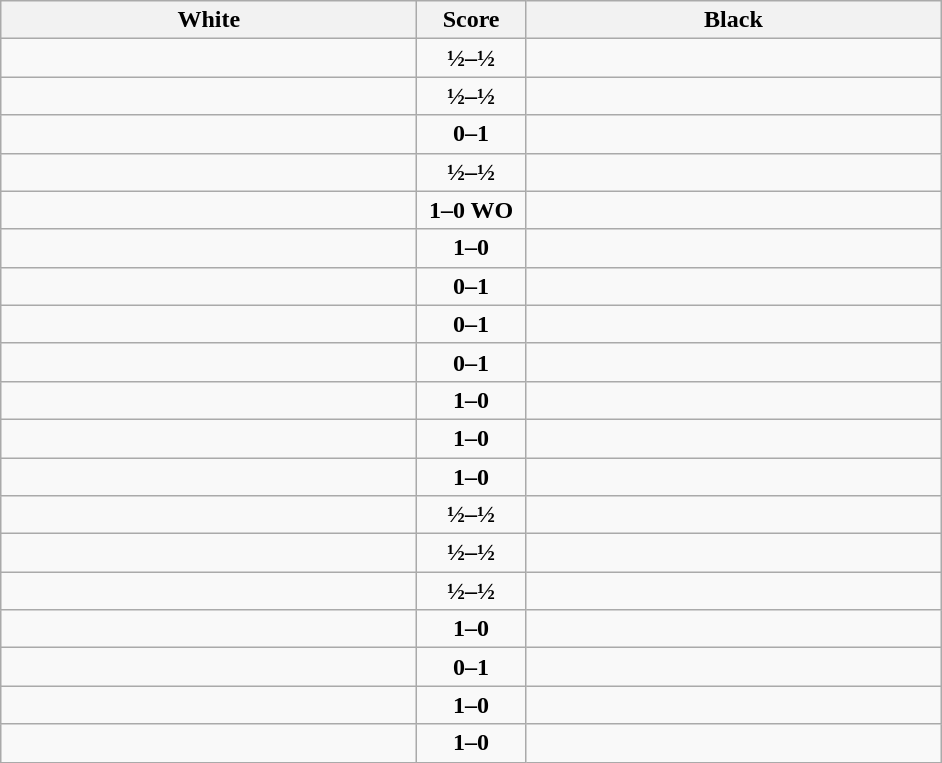<table class="wikitable" style="text-align: center;">
<tr>
<th align="right" width="270">White</th>
<th width="65">Score</th>
<th align="left" width="270">Black</th>
</tr>
<tr>
<td align=left></td>
<td align=center><strong>½–½</strong></td>
<td align=left></td>
</tr>
<tr>
<td align=left></td>
<td align=center><strong>½–½</strong></td>
<td align=left></td>
</tr>
<tr>
<td align=left></td>
<td align=center><strong>0–1</strong></td>
<td align=left><strong></strong></td>
</tr>
<tr>
<td align=left></td>
<td align=center><strong>½–½</strong></td>
<td align=left></td>
</tr>
<tr>
<td align=left><strong></strong></td>
<td align=center><strong>1–0 WO</strong></td>
<td align=left></td>
</tr>
<tr>
<td align=left><strong></strong></td>
<td align=center><strong>1–0</strong></td>
<td align=left></td>
</tr>
<tr>
<td align=left></td>
<td align=center><strong>0–1</strong></td>
<td align=left><strong></strong></td>
</tr>
<tr>
<td align=left></td>
<td align=center><strong>0–1</strong></td>
<td align=left><strong></strong></td>
</tr>
<tr>
<td align=left></td>
<td align=center><strong>0–1</strong></td>
<td align=left><strong></strong></td>
</tr>
<tr>
<td align=left><strong></strong></td>
<td align=center><strong>1–0</strong></td>
<td align=left></td>
</tr>
<tr>
<td align=left><strong></strong></td>
<td align=center><strong>1–0</strong></td>
<td align=left></td>
</tr>
<tr>
<td align=left><strong></strong></td>
<td align=center><strong>1–0</strong></td>
<td align=left></td>
</tr>
<tr>
<td align=left></td>
<td align=center><strong>½–½</strong></td>
<td align=left></td>
</tr>
<tr>
<td align=left></td>
<td align=center><strong>½–½</strong></td>
<td align=left></td>
</tr>
<tr>
<td align=left></td>
<td align=center><strong>½–½</strong></td>
<td align=left></td>
</tr>
<tr>
<td align=left><strong></strong></td>
<td align=center><strong>1–0</strong></td>
<td align=left></td>
</tr>
<tr>
<td align=left></td>
<td align=center><strong>0–1</strong></td>
<td align=left><strong></strong></td>
</tr>
<tr>
<td align=left><strong></strong></td>
<td align=center><strong>1–0</strong></td>
<td align=left></td>
</tr>
<tr>
<td align=left><strong></strong></td>
<td align=center><strong>1–0</strong></td>
<td align=left></td>
</tr>
</table>
